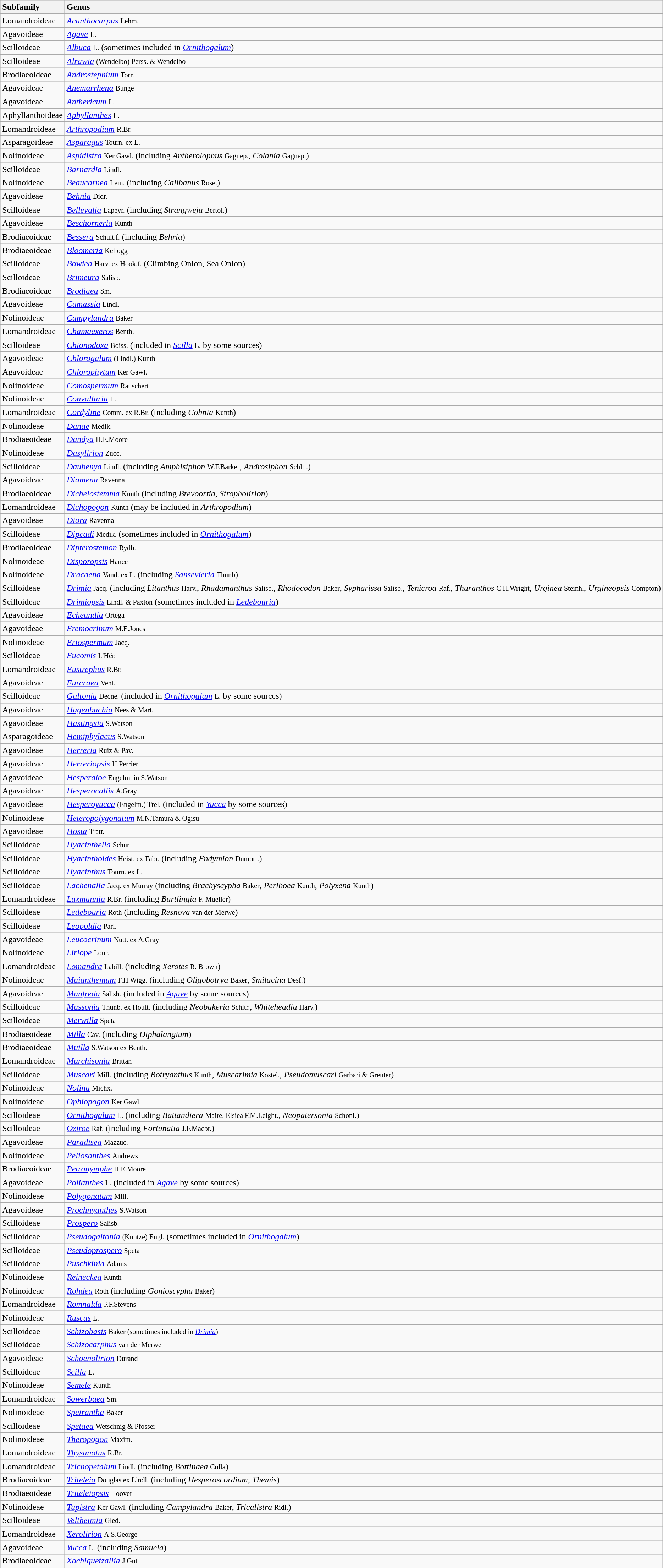<table class="wikitable sortable" border="0">
<tr>
<th style="text-align:left">Subfamily</th>
<th style="text-align:left">Genus<br></th>
</tr>
<tr>
<td>Lomandroideae</td>
<td><em><a href='#'>Acanthocarpus</a></em> <small>Lehm.</small></td>
</tr>
<tr>
<td>Agavoideae</td>
<td><em><a href='#'>Agave</a></em> <small>L.</small></td>
</tr>
<tr>
<td>Scilloideae</td>
<td><em><a href='#'>Albuca</a></em> <small>L.</small> (sometimes included in <em><a href='#'>Ornithogalum</a></em>)</td>
</tr>
<tr>
<td>Scilloideae</td>
<td><em><a href='#'>Alrawia</a></em> <small>(Wendelbo) Perss. & Wendelbo</small></td>
</tr>
<tr>
<td>Brodiaeoideae</td>
<td><em><a href='#'>Androstephium</a></em> <small>Torr.</small></td>
</tr>
<tr>
<td>Agavoideae</td>
<td><em><a href='#'>Anemarrhena</a></em> <small>Bunge</small></td>
</tr>
<tr>
<td>Agavoideae</td>
<td><em><a href='#'>Anthericum</a></em> <small>L.</small></td>
</tr>
<tr>
<td>Aphyllanthoideae</td>
<td><em><a href='#'>Aphyllanthes</a></em> <small>L.</small></td>
</tr>
<tr>
<td>Lomandroideae</td>
<td><em><a href='#'>Arthropodium</a></em> <small>R.Br.</small></td>
</tr>
<tr>
<td>Asparagoideae</td>
<td><em><a href='#'>Asparagus</a></em> <small>Tourn. ex L.</small></td>
</tr>
<tr>
<td>Nolinoideae</td>
<td><em><a href='#'>Aspidistra</a></em> <small>Ker Gawl.</small> (including <em>Antherolophus</em> <small>Gagnep.</small>, <em>Colania</em> <small>Gagnep.</small>)</td>
</tr>
<tr>
<td>Scilloideae</td>
<td><em><a href='#'>Barnardia</a></em> <small>Lindl.</small></td>
</tr>
<tr>
<td>Nolinoideae</td>
<td><em><a href='#'>Beaucarnea</a></em> <small>Lem.</small> (including <em>Calibanus</em> <small>Rose.</small>)</td>
</tr>
<tr>
<td>Agavoideae</td>
<td><em><a href='#'>Behnia</a></em> <small>Didr.</small></td>
</tr>
<tr>
<td>Scilloideae</td>
<td><em><a href='#'>Bellevalia</a></em> <small>Lapeyr.</small> (including <em>Strangweja</em> <small>Bertol.</small>)</td>
</tr>
<tr>
<td>Agavoideae</td>
<td><em><a href='#'>Beschorneria</a></em> <small>Kunth</small></td>
</tr>
<tr>
<td>Brodiaeoideae</td>
<td><em><a href='#'>Bessera</a></em> <small>Schult.f.</small> (including <em>Behria</em>)</td>
</tr>
<tr>
<td>Brodiaeoideae</td>
<td><em><a href='#'>Bloomeria</a></em> <small>Kellogg</small></td>
</tr>
<tr>
<td>Scilloideae</td>
<td><em><a href='#'>Bowiea</a></em> <small>Harv. ex Hook.f.</small> (Climbing Onion, Sea Onion)</td>
</tr>
<tr>
<td>Scilloideae</td>
<td><em><a href='#'>Brimeura</a></em> <small>Salisb.</small></td>
</tr>
<tr>
<td>Brodiaeoideae</td>
<td><em><a href='#'>Brodiaea</a></em> <small>Sm.</small></td>
</tr>
<tr>
<td>Agavoideae</td>
<td><em><a href='#'>Camassia</a></em> <small>Lindl.</small></td>
</tr>
<tr>
<td>Nolinoideae</td>
<td><em><a href='#'>Campylandra</a></em> <small>Baker</small></td>
</tr>
<tr>
<td>Lomandroideae</td>
<td><em><a href='#'>Chamaexeros</a></em> <small>Benth.</small></td>
</tr>
<tr>
<td>Scilloideae</td>
<td><em><a href='#'>Chionodoxa</a></em> <small>Boiss.</small> (included in <em><a href='#'>Scilla</a></em> <small>L.</small> by some sources)</td>
</tr>
<tr>
<td>Agavoideae</td>
<td><em><a href='#'>Chlorogalum</a></em> <small>(Lindl.) Kunth</small></td>
</tr>
<tr>
<td>Agavoideae</td>
<td><em><a href='#'>Chlorophytum</a></em> <small>Ker Gawl.</small></td>
</tr>
<tr>
<td>Nolinoideae</td>
<td><em><a href='#'>Comospermum</a></em> <small>Rauschert</small></td>
</tr>
<tr>
<td>Nolinoideae</td>
<td><em><a href='#'>Convallaria</a></em> <small>L.</small></td>
</tr>
<tr>
<td>Lomandroideae</td>
<td><em><a href='#'>Cordyline</a></em> <small>Comm. ex R.Br.</small> (including <em>Cohnia</em> <small>Kunth</small>)</td>
</tr>
<tr>
<td>Nolinoideae</td>
<td><em><a href='#'>Danae</a></em> <small>Medik.</small></td>
</tr>
<tr>
<td>Brodiaeoideae</td>
<td><em><a href='#'>Dandya</a></em> <small>H.E.Moore</small></td>
</tr>
<tr>
<td>Nolinoideae</td>
<td><em><a href='#'>Dasylirion</a></em> <small>Zucc.</small></td>
</tr>
<tr>
<td>Scilloideae</td>
<td><em><a href='#'>Daubenya</a></em> <small>Lindl.</small> (including <em>Amphisiphon</em> <small>W.F.Barker</small>, <em>Androsiphon</em> <small>Schltr.</small>)</td>
</tr>
<tr>
<td>Agavoideae</td>
<td><em><a href='#'>Diamena</a></em> <small>Ravenna</small></td>
</tr>
<tr>
<td>Brodiaeoideae</td>
<td><em><a href='#'>Dichelostemma</a></em> <small>Kunth</small> (including <em>Brevoortia</em>, <em>Stropholirion</em>)</td>
</tr>
<tr>
<td>Lomandroideae</td>
<td><em><a href='#'>Dichopogon</a></em> <small>Kunth</small> (may be included in <em>Arthropodium</em>)</td>
</tr>
<tr>
<td>Agavoideae</td>
<td><em><a href='#'>Diora</a></em> <small>Ravenna</small></td>
</tr>
<tr>
<td>Scilloideae</td>
<td><em><a href='#'>Dipcadi</a></em> <small>Medik.</small> (sometimes included in <em><a href='#'>Ornithogalum</a></em>)</td>
</tr>
<tr>
<td>Brodiaeoideae</td>
<td><em><a href='#'>Dipterostemon</a></em> <small>Rydb.</small></td>
</tr>
<tr>
<td>Nolinoideae</td>
<td><em><a href='#'>Disporopsis</a></em> <small>Hance</small></td>
</tr>
<tr>
<td>Nolinoideae</td>
<td><em><a href='#'>Dracaena</a></em> <small>Vand. ex L.</small> (including <em><a href='#'>Sansevieria</a></em> <small>Thunb</small>)</td>
</tr>
<tr>
<td>Scilloideae</td>
<td><em><a href='#'>Drimia</a></em> <small>Jacq.</small> (including <em>Litanthus</em> <small>Harv.</small>, <em>Rhadamanthus</em> <small>Salisb.</small>, <em>Rhodocodon</em> <small>Baker</small>, <em>Sypharissa</em> <small>Salisb.</small>, <em>Tenicroa</em> <small>Raf.</small>, <em>Thuranthos</em> <small>C.H.Wright</small>, <em>Urginea</em> <small>Steinh.</small>, <em>Urgineopsis</em> <small>Compton</small>)</td>
</tr>
<tr>
<td>Scilloideae</td>
<td><em><a href='#'>Drimiopsis</a></em> <small>Lindl. & Paxton</small> (sometimes included in <em><a href='#'>Ledebouria</a></em>)</td>
</tr>
<tr>
<td>Agavoideae</td>
<td><em><a href='#'>Echeandia</a></em> <small>Ortega</small></td>
</tr>
<tr>
<td>Agavoideae</td>
<td><em><a href='#'>Eremocrinum</a></em> <small>M.E.Jones</small></td>
</tr>
<tr>
<td>Nolinoideae</td>
<td><em><a href='#'>Eriospermum</a></em> <small>Jacq.</small></td>
</tr>
<tr>
<td>Scilloideae</td>
<td><em><a href='#'>Eucomis</a></em> <small>L'Hér.</small></td>
</tr>
<tr>
<td>Lomandroideae</td>
<td><em><a href='#'>Eustrephus</a></em> <small>R.Br.</small></td>
</tr>
<tr>
<td>Agavoideae</td>
<td><em><a href='#'>Furcraea</a></em> <small>Vent.</small></td>
</tr>
<tr>
<td>Scilloideae</td>
<td><em><a href='#'>Galtonia</a></em> <small>Decne.</small> (included in <em><a href='#'>Ornithogalum</a></em> <small>L.</small> by some sources)</td>
</tr>
<tr>
<td>Agavoideae</td>
<td><em><a href='#'>Hagenbachia</a></em> <small>Nees & Mart.</small></td>
</tr>
<tr>
<td>Agavoideae</td>
<td><em><a href='#'>Hastingsia</a></em> <small>S.Watson</small></td>
</tr>
<tr>
<td>Asparagoideae</td>
<td><em><a href='#'>Hemiphylacus</a></em> <small>S.Watson</small></td>
</tr>
<tr>
<td>Agavoideae</td>
<td><em><a href='#'>Herreria</a></em> <small>Ruiz & Pav.</small></td>
</tr>
<tr>
<td>Agavoideae</td>
<td><em><a href='#'>Herreriopsis</a></em> <small>H.Perrier</small></td>
</tr>
<tr>
<td>Agavoideae</td>
<td><em><a href='#'>Hesperaloe</a></em> <small>Engelm. in S.Watson</small></td>
</tr>
<tr>
<td>Agavoideae</td>
<td><em><a href='#'>Hesperocallis</a></em> <small>A.Gray</small></td>
</tr>
<tr>
<td>Agavoideae</td>
<td><em><a href='#'>Hesperoyucca</a></em> <small>(Engelm.) Trel.</small> (included in <em><a href='#'>Yucca</a></em> by some sources)</td>
</tr>
<tr>
<td>Nolinoideae</td>
<td><em><a href='#'>Heteropolygonatum</a></em> <small>M.N.Tamura & Ogisu</small></td>
</tr>
<tr>
<td>Agavoideae</td>
<td><em><a href='#'>Hosta</a></em> <small>Tratt.</small></td>
</tr>
<tr>
<td>Scilloideae</td>
<td><em><a href='#'>Hyacinthella</a></em> <small>Schur</small></td>
</tr>
<tr>
<td>Scilloideae</td>
<td><em><a href='#'>Hyacinthoides</a></em> <small>Heist. ex Fabr.</small> (including  <em>Endymion</em> <small>Dumort.</small>)</td>
</tr>
<tr>
<td>Scilloideae</td>
<td><em><a href='#'>Hyacinthus</a></em> <small>Tourn. ex L.</small></td>
</tr>
<tr>
<td>Scilloideae</td>
<td><em><a href='#'>Lachenalia</a></em> <small>Jacq. ex Murray</small> (including <em>Brachyscypha</em> <small>Baker</small>, <em>Periboea</em> <small>Kunth</small>, <em>Polyxena</em> <small>Kunth</small>)</td>
</tr>
<tr>
<td>Lomandroideae</td>
<td><em><a href='#'>Laxmannia</a></em> <small>R.Br.</small> (including <em>Bartlingia</em> <small>F. Mueller</small>)</td>
</tr>
<tr>
<td>Scilloideae</td>
<td><em><a href='#'>Ledebouria</a></em> <small>Roth</small> (including <em>Resnova</em> <small>van der Merwe</small>)</td>
</tr>
<tr>
<td>Scilloideae</td>
<td><em><a href='#'>Leopoldia</a></em> <small>Parl.</small></td>
</tr>
<tr>
<td>Agavoideae</td>
<td><em><a href='#'>Leucocrinum</a></em> <small>Nutt. ex A.Gray</small></td>
</tr>
<tr>
<td>Nolinoideae</td>
<td><em><a href='#'>Liriope</a></em> <small>Lour.</small></td>
</tr>
<tr>
<td>Lomandroideae</td>
<td><em><a href='#'>Lomandra</a></em> <small>Labill.</small> (including <em>Xerotes</em> <small>R. Brown</small>)</td>
</tr>
<tr>
<td>Nolinoideae</td>
<td><em><a href='#'>Maianthemum</a></em> <small>F.H.Wigg.</small> (including <em>Oligobotrya</em> <small>Baker</small>, <em>Smilacina</em> <small>Desf.</small>)</td>
</tr>
<tr>
<td>Agavoideae</td>
<td><em><a href='#'>Manfreda</a></em> <small>Salisb.</small> (included in <em><a href='#'>Agave</a></em> by some sources)</td>
</tr>
<tr>
<td>Scilloideae</td>
<td><em><a href='#'>Massonia</a></em> <small>Thunb. ex Houtt.</small> (including <em>Neobakeria</em> <small>Schltr.</small>, <em>Whiteheadia</em> <small>Harv.</small>)</td>
</tr>
<tr>
<td>Scilloideae</td>
<td><em><a href='#'>Merwilla</a></em> <small>Speta</small></td>
</tr>
<tr>
<td>Brodiaeoideae</td>
<td><em><a href='#'>Milla</a></em> <small>Cav.</small> (including <em>Diphalangium</em>)</td>
</tr>
<tr>
<td>Brodiaeoideae</td>
<td><em><a href='#'>Muilla</a></em> <small>S.Watson ex Benth.</small></td>
</tr>
<tr>
<td>Lomandroideae</td>
<td><em><a href='#'>Murchisonia</a></em> <small>Brittan</small></td>
</tr>
<tr>
<td>Scilloideae</td>
<td><em><a href='#'>Muscari</a></em> <small>Mill.</small> (including <em>Botryanthus</em> <small>Kunth</small>, <em>Muscarimia</em> <small>Kostel.</small>, <em>Pseudomuscari</em> <small>Garbari &  Greuter</small>)</td>
</tr>
<tr>
<td>Nolinoideae</td>
<td><em><a href='#'>Nolina</a></em> <small>Michx.</small></td>
</tr>
<tr>
<td>Nolinoideae</td>
<td><em><a href='#'>Ophiopogon</a></em> <small>Ker Gawl.</small></td>
</tr>
<tr>
<td>Scilloideae</td>
<td><em><a href='#'>Ornithogalum</a></em> <small>L.</small> (including <em>Battandiera</em> <small>Maire, Elsiea F.M.Leight.</small>, <em>Neopatersonia</em> <small>Schonl.</small>)</td>
</tr>
<tr>
<td>Scilloideae</td>
<td><em><a href='#'>Oziroe</a></em> <small>Raf.</small> (including <em>Fortunatia</em> <small>J.F.Macbr.</small>)</td>
</tr>
<tr>
<td>Agavoideae</td>
<td><em><a href='#'>Paradisea</a></em> <small>Mazzuc.</small></td>
</tr>
<tr>
<td>Nolinoideae</td>
<td><em><a href='#'>Peliosanthes</a></em> <small>Andrews</small></td>
</tr>
<tr>
<td>Brodiaeoideae</td>
<td><em><a href='#'>Petronymphe</a></em> <small>H.E.Moore</small></td>
</tr>
<tr>
<td>Agavoideae</td>
<td><em><a href='#'>Polianthes</a></em> <small>L.</small> (included in <em><a href='#'>Agave</a></em> by some sources)</td>
</tr>
<tr>
<td>Nolinoideae</td>
<td><em><a href='#'>Polygonatum</a></em> <small>Mill.</small></td>
</tr>
<tr>
<td>Agavoideae</td>
<td><em><a href='#'>Prochnyanthes</a></em> <small>S.Watson</small></td>
</tr>
<tr>
<td>Scilloideae</td>
<td><em><a href='#'>Prospero</a></em> <small>Salisb.</small></td>
</tr>
<tr>
<td>Scilloideae</td>
<td><em><a href='#'>Pseudogaltonia</a></em> <small>(Kuntze) Engl.</small> (sometimes included in <em><a href='#'>Ornithogalum</a></em>)</td>
</tr>
<tr>
<td>Scilloideae</td>
<td><em><a href='#'>Pseudoprospero</a></em> <small>Speta</small></td>
</tr>
<tr>
<td>Scilloideae</td>
<td><em><a href='#'>Puschkinia</a></em> <small>Adams</small></td>
</tr>
<tr>
<td>Nolinoideae</td>
<td><em><a href='#'>Reineckea</a></em> <small>Kunth</small></td>
</tr>
<tr>
<td>Nolinoideae</td>
<td><em><a href='#'>Rohdea</a></em> <small>Roth</small> (including <em>Gonioscypha</em> <small>Baker</small>)</td>
</tr>
<tr>
<td>Lomandroideae</td>
<td><em><a href='#'>Romnalda</a></em> <small>P.F.Stevens</small></td>
</tr>
<tr>
<td>Nolinoideae</td>
<td><em><a href='#'>Ruscus</a></em> <small>L.</small></td>
</tr>
<tr>
<td>Scilloideae</td>
<td><em><a href='#'>Schizobasis</a></em> <small>Baker (sometimes included in <em><a href='#'>Drimia</a></em>)</small></td>
</tr>
<tr>
<td>Scilloideae</td>
<td><em><a href='#'>Schizocarphus</a></em> <small>van der Merwe</small></td>
</tr>
<tr>
<td>Agavoideae</td>
<td><em><a href='#'>Schoenolirion</a></em> <small>Durand</small></td>
</tr>
<tr>
<td>Scilloideae</td>
<td><em><a href='#'>Scilla</a></em> <small>L.</small></td>
</tr>
<tr>
<td>Nolinoideae</td>
<td><em><a href='#'>Semele</a></em> <small>Kunth</small></td>
</tr>
<tr>
<td>Lomandroideae</td>
<td><em><a href='#'>Sowerbaea</a></em> <small>Sm.</small></td>
</tr>
<tr>
<td>Nolinoideae</td>
<td><em><a href='#'>Speirantha</a></em> <small>Baker</small></td>
</tr>
<tr>
<td>Scilloideae</td>
<td><em><a href='#'>Spetaea</a></em> <small>Wetschnig & Pfosser</small></td>
</tr>
<tr>
<td>Nolinoideae</td>
<td><em><a href='#'>Theropogon</a></em> <small>Maxim.</small></td>
</tr>
<tr>
<td>Lomandroideae</td>
<td><em><a href='#'>Thysanotus</a></em> <small>R.Br.</small></td>
</tr>
<tr>
<td>Lomandroideae</td>
<td><em><a href='#'>Trichopetalum</a></em> <small>Lindl.</small> (including <em>Bottinaea</em> <small>Colla</small>)</td>
</tr>
<tr>
<td>Brodiaeoideae</td>
<td><em><a href='#'>Triteleia</a></em> <small>Douglas ex Lindl.</small> (including <em>Hesperoscordium</em>, <em>Themis</em>)</td>
</tr>
<tr>
<td>Brodiaeoideae</td>
<td><em><a href='#'>Triteleiopsis</a></em> <small>Hoover</small></td>
</tr>
<tr>
<td>Nolinoideae</td>
<td><em><a href='#'>Tupistra</a></em> <small>Ker Gawl.</small> (including <em>Campylandra</em> <small>Baker</small>, <em>Tricalistra</em> <small>Ridl.</small>)</td>
</tr>
<tr>
<td>Scilloideae</td>
<td><em><a href='#'>Veltheimia</a></em> <small>Gled.</small></td>
</tr>
<tr>
<td>Lomandroideae</td>
<td><em><a href='#'>Xerolirion</a></em> <small>A.S.George</small></td>
</tr>
<tr>
<td>Agavoideae</td>
<td><em><a href='#'>Yucca</a></em> <small>L.</small> (including <em>Samuela</em>)</td>
</tr>
<tr>
<td>Brodiaeoideae</td>
<td><em><a href='#'>Xochiquetzallia</a></em> <small>J.Gut</small><br></td>
</tr>
</table>
